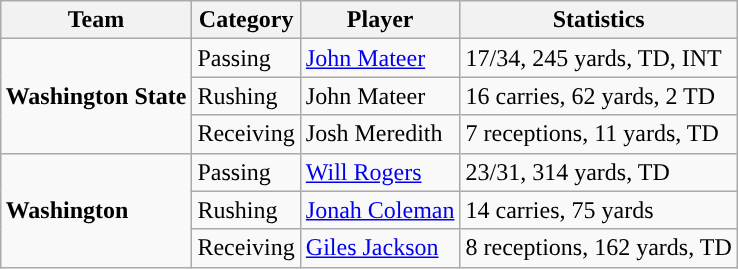<table class="wikitable" style="float: right;">
<tr>
<th>Team</th>
<th>Category</th>
<th>Player</th>
<th>Statistics</th>
</tr>
<tr>
<td rowspan=3><strong>Washington State</strong></td>
<td>Passing</td>
<td><a href='#'>John Mateer</a></td>
<td>17/34, 245 yards, TD, INT</td>
</tr>
<tr>
<td>Rushing</td>
<td>John Mateer</td>
<td>16 carries, 62 yards, 2 TD</td>
</tr>
<tr>
<td>Receiving</td>
<td>Josh Meredith</td>
<td>7 receptions, 11 yards, TD</td>
</tr>
<tr>
<td rowspan=3><strong>Washington</strong></td>
<td>Passing</td>
<td><a href='#'>Will Rogers</a></td>
<td>23/31, 314 yards, TD</td>
</tr>
<tr>
<td>Rushing</td>
<td><a href='#'>Jonah Coleman</a></td>
<td>14 carries, 75 yards</td>
</tr>
<tr>
<td>Receiving</td>
<td><a href='#'>Giles Jackson</a></td>
<td>8 receptions, 162 yards, TD</td>
</tr>
</table>
